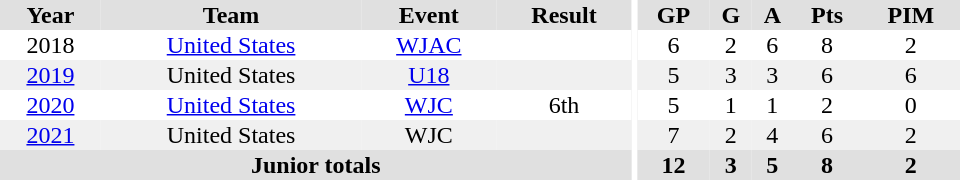<table border="0" cellpadding="1" cellspacing="0" ID="Table3" style="text-align:center; width:40em;">
<tr bgcolor="#e0e0e0">
<th>Year</th>
<th>Team</th>
<th>Event</th>
<th>Result</th>
<th rowspan="98" bgcolor="#ffffff"></th>
<th>GP</th>
<th>G</th>
<th>A</th>
<th>Pts</th>
<th>PIM</th>
</tr>
<tr>
<td>2018</td>
<td><a href='#'>United States</a></td>
<td><a href='#'>WJAC</a></td>
<td></td>
<td>6</td>
<td>2</td>
<td>6</td>
<td>8</td>
<td>2</td>
</tr>
<tr bgcolor="#f0f0f0">
<td><a href='#'>2019</a></td>
<td>United States</td>
<td><a href='#'>U18</a></td>
<td></td>
<td>5</td>
<td>3</td>
<td>3</td>
<td>6</td>
<td>6</td>
</tr>
<tr>
<td><a href='#'>2020</a></td>
<td><a href='#'>United States</a></td>
<td><a href='#'>WJC</a></td>
<td>6th</td>
<td>5</td>
<td>1</td>
<td>1</td>
<td>2</td>
<td>0</td>
</tr>
<tr bgcolor="#f0f0f0">
<td><a href='#'>2021</a></td>
<td>United States</td>
<td>WJC</td>
<td></td>
<td>7</td>
<td>2</td>
<td>4</td>
<td>6</td>
<td>2</td>
</tr>
<tr bgcolor="#e0e0e0">
<th colspan="4">Junior totals</th>
<th>12</th>
<th>3</th>
<th>5</th>
<th>8</th>
<th>2</th>
</tr>
</table>
